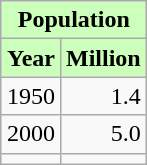<table class="wikitable" style="float: right; margin-left: 10px">
<tr>
<th colspan="4"  style="text-align:center; background:#cfb;">Population</th>
</tr>
<tr>
<th style="background:#cfb;">Year</th>
<th style="background:#cfb;">Million</th>
</tr>
<tr>
<td style="text-align:left;">1950</td>
<td style="text-align:right;">1.4</td>
</tr>
<tr>
<td style="text-align:left;">2000</td>
<td style="text-align:right;">5.0</td>
</tr>
<tr>
<td style="text-align:left;"></td>
<td style="text-align:right;"></td>
</tr>
</table>
